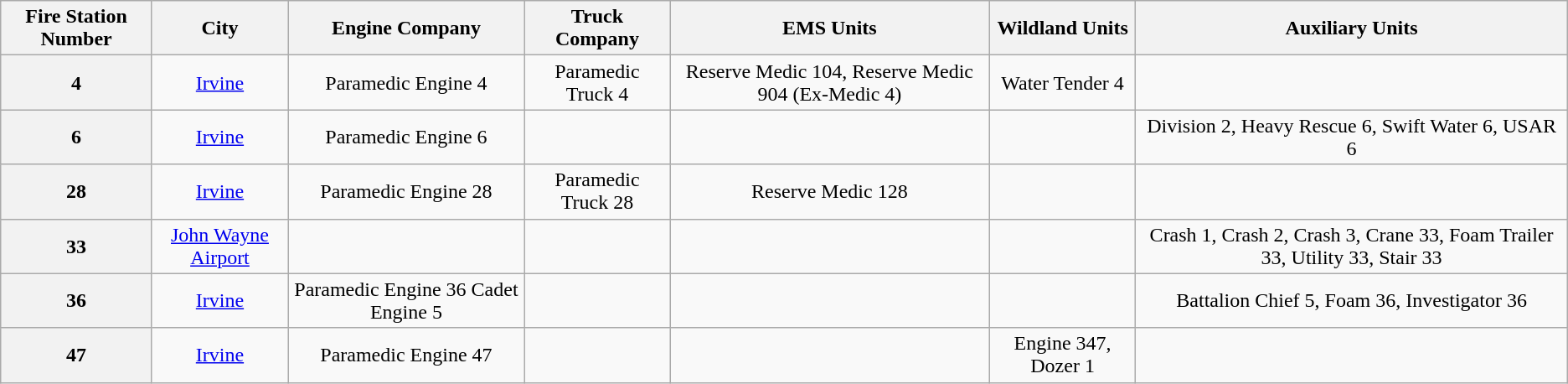<table class=wikitable style="text-align:center;">
<tr>
<th>Fire Station Number</th>
<th>City</th>
<th>Engine Company</th>
<th>Truck Company</th>
<th>EMS Units</th>
<th>Wildland Units</th>
<th>Auxiliary Units</th>
</tr>
<tr>
<th>4</th>
<td><a href='#'>Irvine</a></td>
<td>Paramedic Engine 4</td>
<td>Paramedic Truck 4</td>
<td>Reserve Medic 104, Reserve Medic 904 (Ex-Medic 4)</td>
<td>Water Tender 4</td>
<td></td>
</tr>
<tr>
<th>6</th>
<td><a href='#'>Irvine</a></td>
<td>Paramedic Engine 6</td>
<td></td>
<td></td>
<td></td>
<td>Division 2, Heavy Rescue 6, Swift Water 6, USAR 6</td>
</tr>
<tr>
<th>28</th>
<td><a href='#'>Irvine</a></td>
<td>Paramedic Engine 28</td>
<td>Paramedic Truck 28</td>
<td>Reserve Medic 128</td>
<td></td>
<td></td>
</tr>
<tr>
<th>33</th>
<td><a href='#'>John Wayne Airport</a></td>
<td></td>
<td></td>
<td></td>
<td></td>
<td>Crash 1, Crash 2, Crash 3, Crane 33, Foam Trailer 33, Utility 33, Stair 33</td>
</tr>
<tr>
<th>36</th>
<td><a href='#'>Irvine</a></td>
<td>Paramedic Engine 36 Cadet Engine 5</td>
<td></td>
<td></td>
<td></td>
<td>Battalion Chief 5, Foam 36, Investigator 36</td>
</tr>
<tr>
<th>47</th>
<td><a href='#'>Irvine</a></td>
<td>Paramedic Engine 47</td>
<td></td>
<td></td>
<td>Engine 347, Dozer 1</td>
<td></td>
</tr>
</table>
